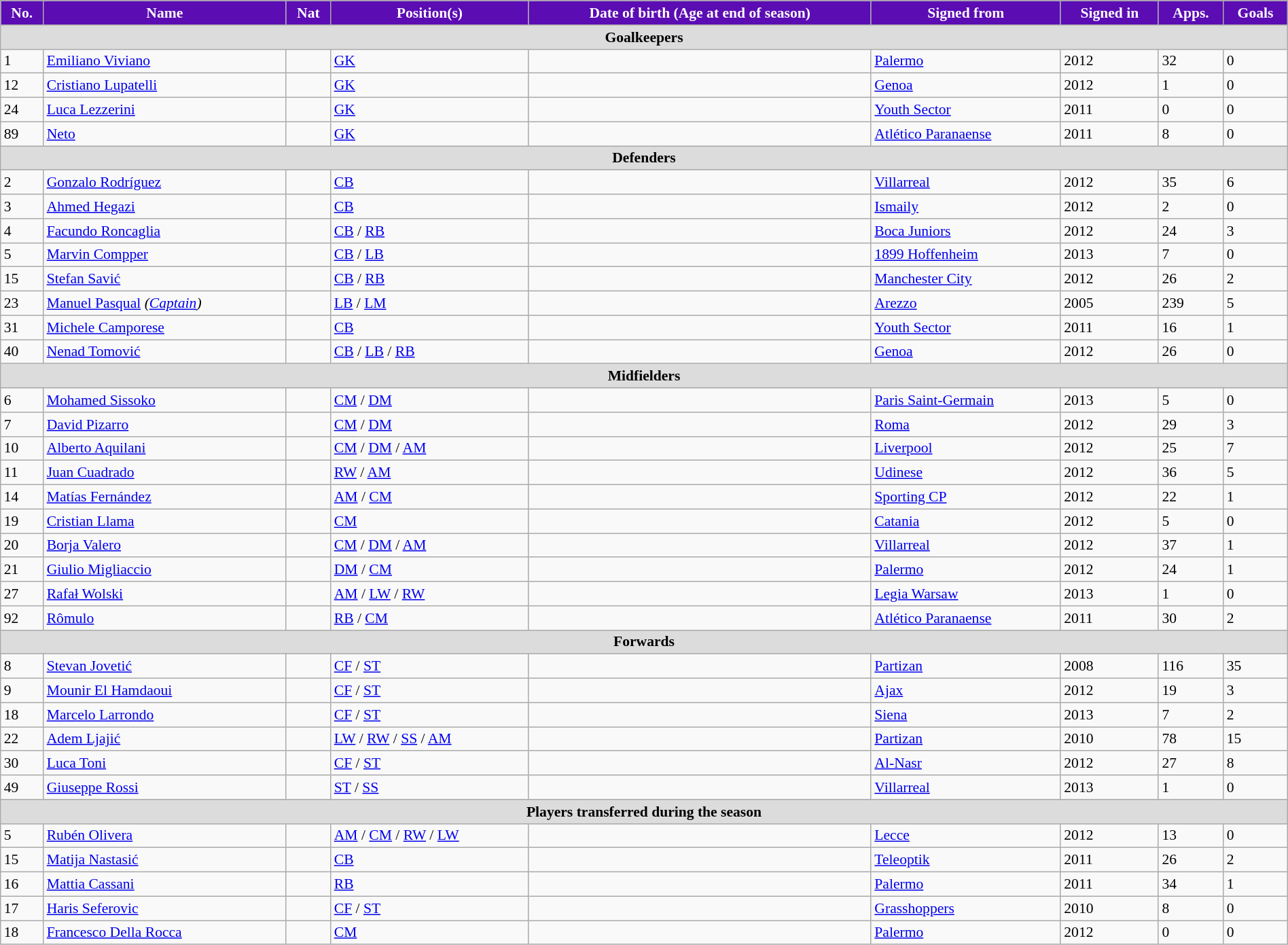<table class="wikitable" style="text-align:left; font-size:90%; width:100%;">
<tr>
<th style="background:#5B0CB3; color:white; text-align:center;">No.</th>
<th style="background:#5B0CB3; color:white; text-align:center;">Name</th>
<th style="background:#5B0CB3; color:white; text-align:center;">Nat</th>
<th style="background:#5B0CB3; color:white; text-align:center;">Position(s)</th>
<th style="background:#5B0CB3; color:white; text-align:center;">Date of birth (Age at end of season)</th>
<th style="background:#5B0CB3; color:white; text-align:center;">Signed from</th>
<th style="background:#5B0CB3; color:white; text-align:center;">Signed in</th>
<th style="background:#5B0CB3; color:white; text-align:center;">Apps.</th>
<th style="background:#5B0CB3; color:white; text-align:center;">Goals</th>
</tr>
<tr>
<th colspan=10 style="background:#DCDCDC; text-align:center;">Goalkeepers</th>
</tr>
<tr>
<td>1</td>
<td><a href='#'>Emiliano Viviano</a></td>
<td></td>
<td><a href='#'>GK</a></td>
<td></td>
<td> <a href='#'>Palermo</a></td>
<td>2012</td>
<td>32</td>
<td>0</td>
</tr>
<tr>
<td>12</td>
<td><a href='#'>Cristiano Lupatelli</a></td>
<td></td>
<td><a href='#'>GK</a></td>
<td></td>
<td> <a href='#'>Genoa</a></td>
<td>2012</td>
<td>1</td>
<td>0</td>
</tr>
<tr>
<td>24</td>
<td><a href='#'>Luca Lezzerini</a></td>
<td></td>
<td><a href='#'>GK</a></td>
<td></td>
<td> <a href='#'>Youth Sector</a></td>
<td>2011</td>
<td>0</td>
<td>0</td>
</tr>
<tr>
<td>89</td>
<td><a href='#'>Neto</a></td>
<td></td>
<td><a href='#'>GK</a></td>
<td></td>
<td> <a href='#'>Atlético Paranaense</a></td>
<td>2011</td>
<td>8</td>
<td>0</td>
</tr>
<tr>
<th colspan=10 style="background:#DCDCDC; text-align:center;">Defenders</th>
</tr>
<tr>
<td>2</td>
<td><a href='#'>Gonzalo Rodríguez</a></td>
<td></td>
<td><a href='#'>CB</a></td>
<td></td>
<td> <a href='#'>Villarreal</a></td>
<td>2012</td>
<td>35</td>
<td>6</td>
</tr>
<tr>
<td>3</td>
<td><a href='#'>Ahmed Hegazi</a></td>
<td></td>
<td><a href='#'>CB</a></td>
<td></td>
<td> <a href='#'>Ismaily</a></td>
<td>2012</td>
<td>2</td>
<td>0</td>
</tr>
<tr>
<td>4</td>
<td><a href='#'>Facundo Roncaglia</a></td>
<td></td>
<td><a href='#'>CB</a> / <a href='#'>RB</a></td>
<td></td>
<td> <a href='#'>Boca Juniors</a></td>
<td>2012</td>
<td>24</td>
<td>3</td>
</tr>
<tr>
<td>5</td>
<td><a href='#'>Marvin Compper</a></td>
<td></td>
<td><a href='#'>CB</a> / <a href='#'>LB</a></td>
<td></td>
<td> <a href='#'>1899 Hoffenheim</a></td>
<td>2013</td>
<td>7</td>
<td>0</td>
</tr>
<tr>
<td>15</td>
<td><a href='#'>Stefan Savić</a></td>
<td></td>
<td><a href='#'>CB</a> / <a href='#'>RB</a></td>
<td></td>
<td> <a href='#'>Manchester City</a></td>
<td>2012</td>
<td>26</td>
<td>2</td>
</tr>
<tr>
<td>23</td>
<td><a href='#'>Manuel Pasqual</a> <em>(<a href='#'>Captain</a>)</em></td>
<td></td>
<td><a href='#'>LB</a> / <a href='#'>LM</a></td>
<td></td>
<td> <a href='#'>Arezzo</a></td>
<td>2005</td>
<td>239</td>
<td>5</td>
</tr>
<tr>
<td>31</td>
<td><a href='#'>Michele Camporese</a></td>
<td></td>
<td><a href='#'>CB</a></td>
<td></td>
<td> <a href='#'>Youth Sector</a></td>
<td>2011</td>
<td>16</td>
<td>1</td>
</tr>
<tr>
<td>40</td>
<td><a href='#'>Nenad Tomović</a></td>
<td></td>
<td><a href='#'>CB</a> / <a href='#'>LB</a> / <a href='#'>RB</a></td>
<td></td>
<td> <a href='#'>Genoa</a></td>
<td>2012</td>
<td>26</td>
<td>0</td>
</tr>
<tr>
<th colspan=10 style="background:#DCDCDC; text-align:center;">Midfielders</th>
</tr>
<tr>
<td>6</td>
<td><a href='#'>Mohamed Sissoko</a></td>
<td></td>
<td><a href='#'>CM</a> / <a href='#'>DM</a></td>
<td></td>
<td> <a href='#'>Paris Saint-Germain</a></td>
<td>2013</td>
<td>5</td>
<td>0</td>
</tr>
<tr>
<td>7</td>
<td><a href='#'>David Pizarro</a></td>
<td></td>
<td><a href='#'>CM</a> / <a href='#'>DM</a></td>
<td></td>
<td> <a href='#'>Roma</a></td>
<td>2012</td>
<td>29</td>
<td>3</td>
</tr>
<tr>
<td>10</td>
<td><a href='#'>Alberto Aquilani</a></td>
<td></td>
<td><a href='#'>CM</a> / <a href='#'>DM</a> / <a href='#'>AM</a></td>
<td></td>
<td> <a href='#'>Liverpool</a></td>
<td>2012</td>
<td>25</td>
<td>7</td>
</tr>
<tr>
<td>11</td>
<td><a href='#'>Juan Cuadrado</a></td>
<td></td>
<td><a href='#'>RW</a> / <a href='#'>AM</a></td>
<td></td>
<td> <a href='#'>Udinese</a></td>
<td>2012</td>
<td>36</td>
<td>5</td>
</tr>
<tr>
<td>14</td>
<td><a href='#'>Matías Fernández</a></td>
<td></td>
<td><a href='#'>AM</a> / <a href='#'>CM</a></td>
<td></td>
<td> <a href='#'>Sporting CP</a></td>
<td>2012</td>
<td>22</td>
<td>1</td>
</tr>
<tr>
<td>19</td>
<td><a href='#'>Cristian Llama</a></td>
<td></td>
<td><a href='#'>CM</a></td>
<td></td>
<td> <a href='#'>Catania</a></td>
<td>2012</td>
<td>5</td>
<td>0</td>
</tr>
<tr>
<td>20</td>
<td><a href='#'>Borja Valero</a></td>
<td></td>
<td><a href='#'>CM</a> / <a href='#'>DM</a> / <a href='#'>AM</a></td>
<td></td>
<td> <a href='#'>Villarreal</a></td>
<td>2012</td>
<td>37</td>
<td>1</td>
</tr>
<tr>
<td>21</td>
<td><a href='#'>Giulio Migliaccio</a></td>
<td></td>
<td><a href='#'>DM</a> / <a href='#'>CM</a></td>
<td></td>
<td> <a href='#'>Palermo</a></td>
<td>2012</td>
<td>24</td>
<td>1</td>
</tr>
<tr>
<td>27</td>
<td><a href='#'>Rafał Wolski</a></td>
<td></td>
<td><a href='#'>AM</a> / <a href='#'>LW</a> / <a href='#'>RW</a></td>
<td></td>
<td> <a href='#'>Legia Warsaw</a></td>
<td>2013</td>
<td>1</td>
<td>0</td>
</tr>
<tr>
<td>92</td>
<td><a href='#'>Rômulo</a></td>
<td></td>
<td><a href='#'>RB</a> / <a href='#'>CM</a></td>
<td></td>
<td> <a href='#'>Atlético Paranaense</a></td>
<td>2011</td>
<td>30</td>
<td>2</td>
</tr>
<tr>
<th colspan=10 style="background:#DCDCDC; text-align:center;">Forwards</th>
</tr>
<tr>
<td>8</td>
<td><a href='#'>Stevan Jovetić</a></td>
<td></td>
<td><a href='#'>CF</a> / <a href='#'>ST</a></td>
<td></td>
<td> <a href='#'>Partizan</a></td>
<td>2008</td>
<td>116</td>
<td>35</td>
</tr>
<tr>
<td>9</td>
<td><a href='#'>Mounir El Hamdaoui</a></td>
<td></td>
<td><a href='#'>CF</a> / <a href='#'>ST</a></td>
<td></td>
<td> <a href='#'>Ajax</a></td>
<td>2012</td>
<td>19</td>
<td>3</td>
</tr>
<tr>
<td>18</td>
<td><a href='#'>Marcelo Larrondo</a></td>
<td></td>
<td><a href='#'>CF</a> / <a href='#'>ST</a></td>
<td></td>
<td> <a href='#'>Siena</a></td>
<td>2013</td>
<td>7</td>
<td>2</td>
</tr>
<tr>
<td>22</td>
<td><a href='#'>Adem Ljajić</a></td>
<td></td>
<td><a href='#'>LW</a> / <a href='#'>RW</a> / <a href='#'>SS</a> / <a href='#'>AM</a></td>
<td></td>
<td> <a href='#'>Partizan</a></td>
<td>2010</td>
<td>78</td>
<td>15</td>
</tr>
<tr>
<td>30</td>
<td><a href='#'>Luca Toni</a></td>
<td></td>
<td><a href='#'>CF</a> / <a href='#'>ST</a></td>
<td></td>
<td> <a href='#'>Al-Nasr</a></td>
<td>2012</td>
<td>27</td>
<td>8</td>
</tr>
<tr>
<td>49</td>
<td><a href='#'>Giuseppe Rossi</a></td>
<td></td>
<td><a href='#'>ST</a> / <a href='#'>SS</a></td>
<td></td>
<td> <a href='#'>Villarreal</a></td>
<td>2013</td>
<td>1</td>
<td>0</td>
</tr>
<tr>
<th colspan=10 style="background:#DCDCDC; text-align:center;">Players transferred during the season</th>
</tr>
<tr>
<td>5</td>
<td><a href='#'>Rubén Olivera</a></td>
<td></td>
<td><a href='#'>AM</a> / <a href='#'>CM</a> / <a href='#'>RW</a> / <a href='#'>LW</a></td>
<td></td>
<td> <a href='#'>Lecce</a></td>
<td>2012</td>
<td>13</td>
<td>0</td>
</tr>
<tr>
<td>15</td>
<td><a href='#'>Matija Nastasić</a></td>
<td></td>
<td><a href='#'>CB</a></td>
<td></td>
<td> <a href='#'>Teleoptik</a></td>
<td>2011</td>
<td>26</td>
<td>2</td>
</tr>
<tr>
<td>16</td>
<td><a href='#'>Mattia Cassani</a></td>
<td></td>
<td><a href='#'>RB</a></td>
<td></td>
<td> <a href='#'>Palermo</a></td>
<td>2011</td>
<td>34</td>
<td>1</td>
</tr>
<tr>
<td>17</td>
<td><a href='#'>Haris Seferovic</a></td>
<td></td>
<td><a href='#'>CF</a> / <a href='#'>ST</a></td>
<td></td>
<td> <a href='#'>Grasshoppers</a></td>
<td>2010</td>
<td>8</td>
<td>0</td>
</tr>
<tr>
<td>18</td>
<td><a href='#'>Francesco Della Rocca</a></td>
<td></td>
<td><a href='#'>CM</a></td>
<td></td>
<td> <a href='#'>Palermo</a></td>
<td>2012</td>
<td>0</td>
<td>0</td>
</tr>
</table>
